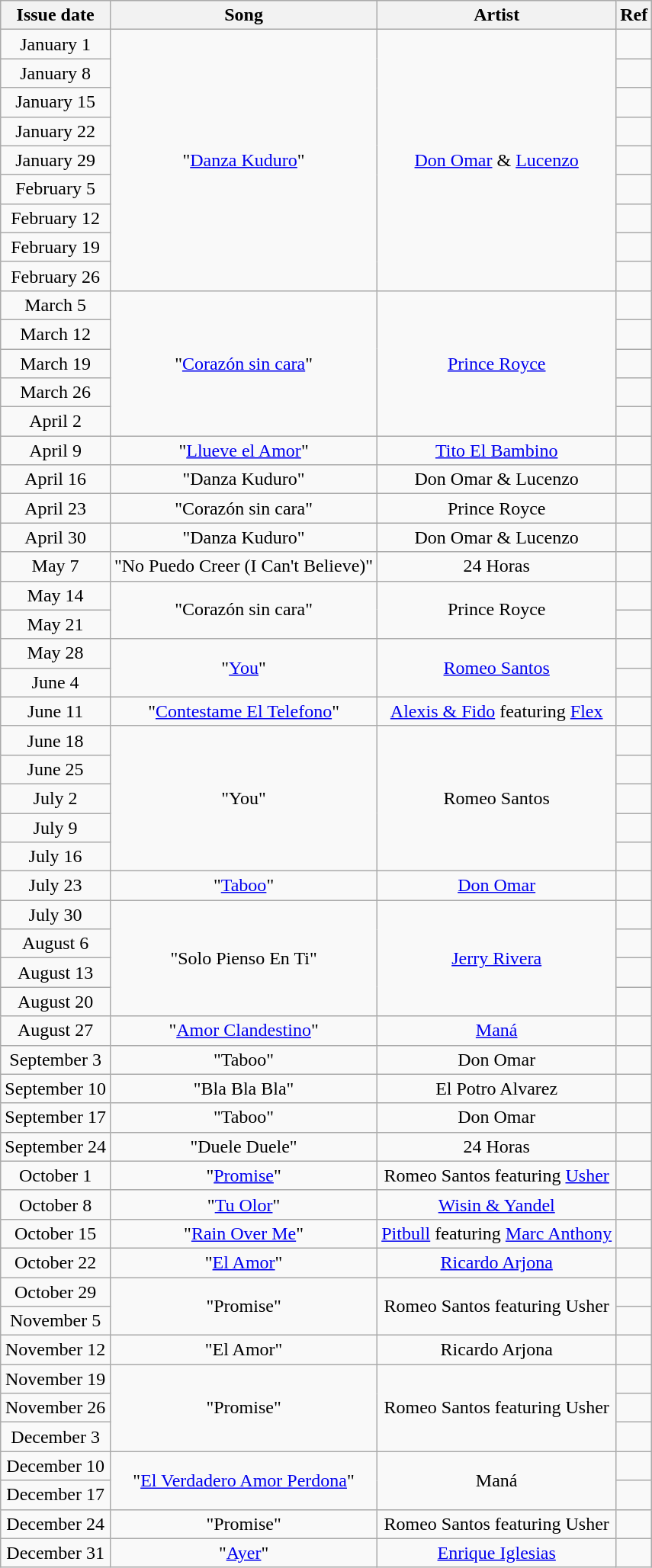<table class="wikitable" style="text-align: center;">
<tr>
<th>Issue date</th>
<th>Song</th>
<th>Artist</th>
<th>Ref</th>
</tr>
<tr>
<td>January 1</td>
<td style="text-align: center;" rowspan="9">"<a href='#'>Danza Kuduro</a>"</td>
<td style="text-align: center;" rowspan="9"><a href='#'>Don Omar</a> & <a href='#'>Lucenzo</a></td>
<td style="text-align: center;"></td>
</tr>
<tr>
<td>January 8</td>
<td style="text-align: center;"></td>
</tr>
<tr>
<td>January 15</td>
<td style="text-align: center;"></td>
</tr>
<tr>
<td>January 22</td>
<td style="text-align: center;"></td>
</tr>
<tr>
<td>January 29</td>
<td style="text-align: center;"></td>
</tr>
<tr>
<td>February 5</td>
<td style="text-align: center;"></td>
</tr>
<tr>
<td>February 12</td>
<td style="text-align: center;"></td>
</tr>
<tr>
<td>February 19</td>
<td style="text-align: center;"></td>
</tr>
<tr>
<td>February 26</td>
<td style="text-align: center;"></td>
</tr>
<tr>
<td>March 5</td>
<td style="text-align: center;" rowspan="5">"<a href='#'>Corazón sin cara</a>"</td>
<td style="text-align: center;" rowspan="5"><a href='#'>Prince Royce</a></td>
<td style="text-align: center;"></td>
</tr>
<tr>
<td>March 12</td>
<td style="text-align: center;"></td>
</tr>
<tr>
<td>March 19</td>
<td style="text-align: center;"></td>
</tr>
<tr>
<td>March 26</td>
<td style="text-align: center;"></td>
</tr>
<tr>
<td>April 2</td>
<td style="text-align: center;"></td>
</tr>
<tr>
<td>April 9</td>
<td style="text-align: center;" rowspan="1">"<a href='#'>Llueve el Amor</a>"</td>
<td style="text-align: center;" rowspan="1"><a href='#'>Tito El Bambino</a></td>
<td style="text-align: center;"></td>
</tr>
<tr>
<td>April 16</td>
<td style="text-align: center;" rowspan="1">"Danza Kuduro"</td>
<td style="text-align: center;" rowspan="1">Don Omar & Lucenzo</td>
<td style="text-align: center;"></td>
</tr>
<tr>
<td>April 23</td>
<td style="text-align: center;" rowspan="1">"Corazón sin cara"</td>
<td style="text-align: center;" rowspan="1">Prince Royce</td>
<td style="text-align: center;"></td>
</tr>
<tr>
<td>April 30</td>
<td style="text-align: center;" rowspan="1">"Danza Kuduro"</td>
<td style="text-align: center;" rowspan="1">Don Omar & Lucenzo</td>
<td style="text-align: center;"></td>
</tr>
<tr>
<td>May 7</td>
<td style="text-align: center;" rowspan="1">"No Puedo Creer (I Can't Believe)"</td>
<td style="text-align: center;" rowspan="1">24 Horas</td>
<td style="text-align: center;"></td>
</tr>
<tr>
<td>May 14</td>
<td style="text-align: center;" rowspan="2">"Corazón sin cara"</td>
<td style="text-align: center;" rowspan="2">Prince Royce</td>
<td style="text-align: center;"></td>
</tr>
<tr>
<td>May 21</td>
<td style="text-align: center;"></td>
</tr>
<tr>
<td>May 28</td>
<td style="text-align: center;" rowspan="2">"<a href='#'>You</a>"</td>
<td style="text-align: center;" rowspan="2"><a href='#'>Romeo Santos</a></td>
<td style="text-align: center;"></td>
</tr>
<tr>
<td>June 4</td>
<td style="text-align: center;"></td>
</tr>
<tr>
<td>June 11</td>
<td style="text-align: center;" rowspan="1">"<a href='#'>Contestame El Telefono</a>"</td>
<td style="text-align: center;" rowspan="1"><a href='#'>Alexis & Fido</a> featuring <a href='#'>Flex</a></td>
<td style="text-align: center;"></td>
</tr>
<tr>
<td>June 18</td>
<td style="text-align: center;" rowspan="5">"You"</td>
<td style="text-align: center;" rowspan="5">Romeo Santos</td>
<td style="text-align: center;"></td>
</tr>
<tr>
<td>June 25</td>
<td style="text-align: center;"></td>
</tr>
<tr>
<td>July 2</td>
<td style="text-align: center;"></td>
</tr>
<tr>
<td>July 9</td>
<td style="text-align: center;"></td>
</tr>
<tr>
<td>July 16</td>
<td style="text-align: center;"></td>
</tr>
<tr>
<td>July 23</td>
<td style="text-align: center;" rowspan="1">"<a href='#'>Taboo</a>"</td>
<td style="text-align: center;" rowspan="1"><a href='#'>Don Omar</a></td>
<td style="text-align: center;"></td>
</tr>
<tr>
<td>July 30</td>
<td style="text-align: center;" rowspan="4">"Solo Pienso En Ti"</td>
<td style="text-align: center;" rowspan="4"><a href='#'>Jerry Rivera</a></td>
<td style="text-align: center;"></td>
</tr>
<tr>
<td>August 6</td>
<td style="text-align: center;"></td>
</tr>
<tr>
<td>August 13</td>
<td style="text-align: center;"></td>
</tr>
<tr>
<td>August 20</td>
<td style="text-align: center;"></td>
</tr>
<tr>
<td>August 27</td>
<td style="text-align: center;" rowspan="1">"<a href='#'>Amor Clandestino</a>"</td>
<td style="text-align: center;" rowspan="1"><a href='#'>Maná</a></td>
<td style="text-align: center;"></td>
</tr>
<tr>
<td>September 3</td>
<td style="text-align: center;" rowspan="1">"Taboo"</td>
<td style="text-align: center;" rowspan="1">Don Omar</td>
<td style="text-align: center;"></td>
</tr>
<tr>
<td>September 10</td>
<td style="text-align: center;" rowspan="1">"Bla Bla Bla"</td>
<td style="text-align: center;" rowspan="1">El Potro Alvarez</td>
<td style="text-align: center;"></td>
</tr>
<tr>
<td>September 17</td>
<td style="text-align: center;" rowspan="1">"Taboo"</td>
<td style="text-align: center;" rowspan="1">Don Omar</td>
<td style="text-align: center;"></td>
</tr>
<tr>
<td>September 24</td>
<td style="text-align: center;" rowspan="1">"Duele Duele"</td>
<td style="text-align: center;" rowspan="1">24 Horas</td>
<td style="text-align: center;"></td>
</tr>
<tr>
<td>October 1</td>
<td style="text-align: center;" rowspan="1">"<a href='#'>Promise</a>"</td>
<td style="text-align: center;" rowspan="1">Romeo Santos featuring <a href='#'>Usher</a></td>
<td style="text-align: center;"></td>
</tr>
<tr>
<td>October 8</td>
<td style="text-align: center;" rowspan="1">"<a href='#'>Tu Olor</a>"</td>
<td style="text-align: center;" rowspan="1"><a href='#'>Wisin & Yandel</a></td>
<td style="text-align: center;"></td>
</tr>
<tr>
<td>October 15</td>
<td style="text-align: center;" rowspan="1">"<a href='#'>Rain Over Me</a>"</td>
<td style="text-align: center;" rowspan="1"><a href='#'>Pitbull</a> featuring <a href='#'>Marc Anthony</a></td>
<td style="text-align: center;"></td>
</tr>
<tr>
<td>October 22</td>
<td style="text-align: center;" rowspan="1">"<a href='#'>El Amor</a>"</td>
<td style="text-align: center;" rowspan="1"><a href='#'>Ricardo Arjona</a></td>
<td style="text-align: center;"></td>
</tr>
<tr>
<td>October 29</td>
<td style="text-align: center;" rowspan="2">"Promise"</td>
<td style="text-align: center;" rowspan="2">Romeo Santos featuring Usher</td>
<td style="text-align: center;"></td>
</tr>
<tr>
<td>November 5</td>
<td style="text-align: center;"></td>
</tr>
<tr>
<td>November 12</td>
<td style="text-align: center;" rowspan="1">"El Amor"</td>
<td style="text-align: center;" rowspan="1">Ricardo Arjona</td>
<td style="text-align: center;"></td>
</tr>
<tr>
<td>November 19</td>
<td style="text-align: center;" rowspan="3">"Promise"</td>
<td style="text-align: center;" rowspan="3">Romeo Santos featuring Usher</td>
<td style="text-align: center;"></td>
</tr>
<tr>
<td>November 26</td>
<td style="text-align: center;"></td>
</tr>
<tr>
<td>December 3</td>
<td style="text-align: center;"></td>
</tr>
<tr>
<td>December 10</td>
<td style="text-align: center;" rowspan="2">"<a href='#'>El Verdadero Amor Perdona</a>"</td>
<td style="text-align: center;" rowspan="2">Maná</td>
<td style="text-align: center;"></td>
</tr>
<tr>
<td>December 17</td>
<td style="text-align: center;"></td>
</tr>
<tr>
<td>December 24</td>
<td style="text-align: center;" rowspan="1">"Promise"</td>
<td style="text-align: center;" rowspan="1">Romeo Santos featuring Usher</td>
<td style="text-align: center;"></td>
</tr>
<tr>
<td>December 31</td>
<td style="text-align: center;" rowspan="1">"<a href='#'>Ayer</a>"</td>
<td style="text-align: center;" rowspan="1"><a href='#'>Enrique Iglesias</a></td>
<td style="text-align: center;"></td>
</tr>
</table>
